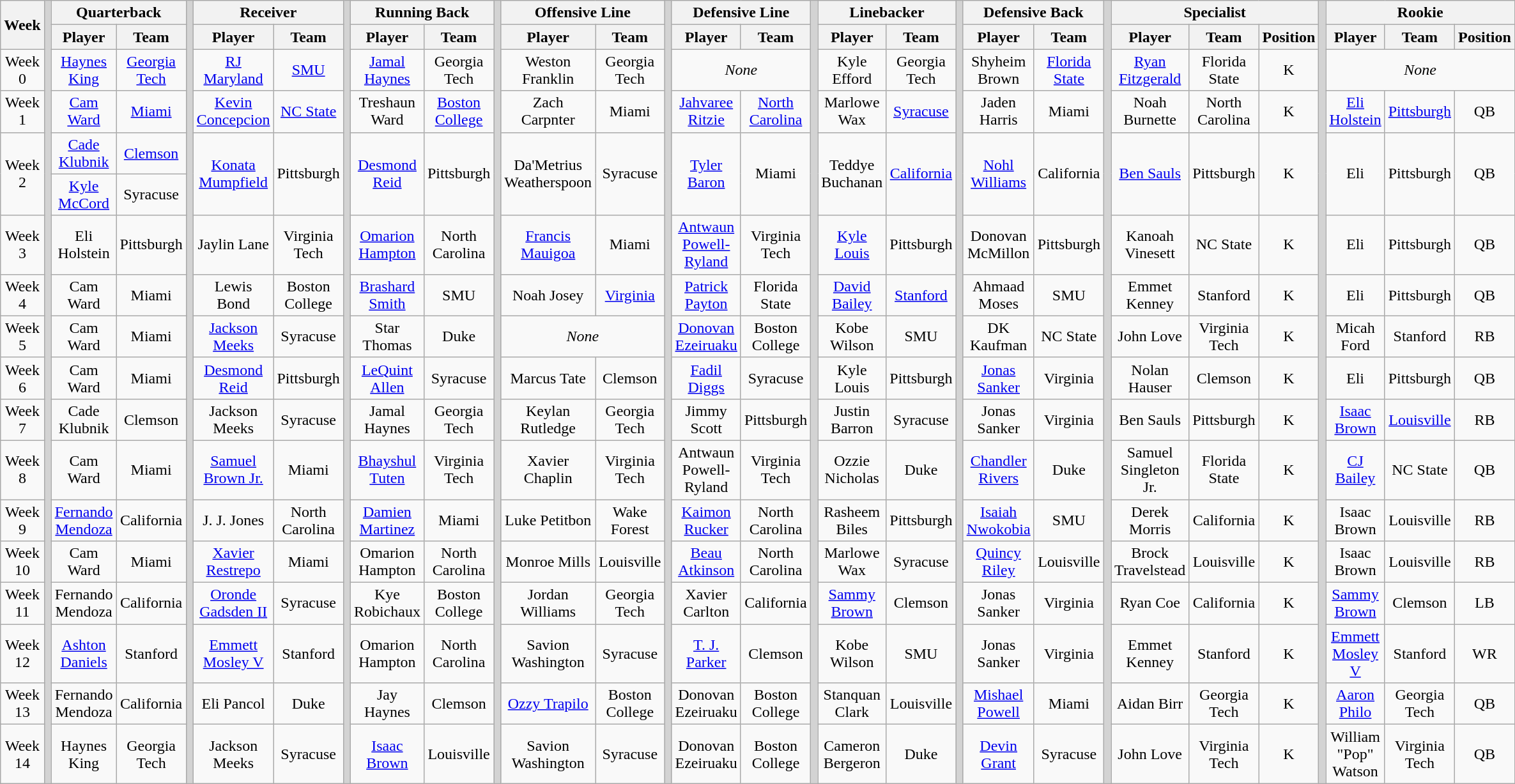<table class="wikitable" border="1" style="text-align: center;">
<tr>
<th rowspan="2">Week</th>
<th rowSpan="18" style="background-color:lightgrey;"></th>
<th colspan="2">Quarterback</th>
<th rowSpan="18" style="background-color:lightgrey;"></th>
<th colspan="2">Receiver</th>
<th rowSpan="18" style="background-color:lightgrey;"></th>
<th colspan="2">Running Back</th>
<th rowSpan="18" style="background-color:lightgrey;"></th>
<th colspan="2">Offensive Line</th>
<th rowSpan="18" style="background-color:lightgrey;"></th>
<th colspan="2">Defensive Line</th>
<th rowSpan="18" style="background-color:lightgrey;"></th>
<th colspan="2">Linebacker</th>
<th rowSpan="18" style="background-color:lightgrey;"></th>
<th colspan="2">Defensive Back</th>
<th rowSpan="18" style="background-color:lightgrey;"></th>
<th colspan="3">Specialist</th>
<th rowSpan="18" style="background-color:lightgrey;"></th>
<th colspan="3">Rookie</th>
</tr>
<tr>
<th>Player</th>
<th>Team</th>
<th>Player</th>
<th>Team</th>
<th>Player</th>
<th>Team</th>
<th>Player</th>
<th>Team</th>
<th>Player</th>
<th>Team</th>
<th>Player</th>
<th>Team</th>
<th>Player</th>
<th>Team</th>
<th>Player</th>
<th>Team</th>
<th>Position</th>
<th>Player</th>
<th>Team</th>
<th>Position</th>
</tr>
<tr>
<td>Week 0</td>
<td><a href='#'>Haynes King</a></td>
<td><a href='#'>Georgia Tech</a></td>
<td><a href='#'>RJ Maryland</a></td>
<td><a href='#'>SMU</a></td>
<td><a href='#'>Jamal Haynes</a></td>
<td>Georgia Tech</td>
<td>Weston Franklin</td>
<td>Georgia Tech</td>
<td colspan=2><em>None</em></td>
<td>Kyle Efford</td>
<td>Georgia Tech</td>
<td>Shyheim Brown</td>
<td><a href='#'>Florida State</a></td>
<td><a href='#'>Ryan Fitzgerald</a></td>
<td>Florida State</td>
<td>K</td>
<td colspan=3><em>None</em></td>
</tr>
<tr>
<td>Week 1</td>
<td><a href='#'>Cam Ward</a></td>
<td><a href='#'>Miami</a></td>
<td><a href='#'>Kevin Concepcion</a></td>
<td><a href='#'>NC State</a></td>
<td>Treshaun Ward</td>
<td><a href='#'>Boston College</a></td>
<td>Zach Carpnter</td>
<td>Miami</td>
<td><a href='#'>Jahvaree Ritzie</a></td>
<td><a href='#'>North Carolina</a></td>
<td>Marlowe Wax</td>
<td><a href='#'>Syracuse</a></td>
<td>Jaden Harris</td>
<td>Miami</td>
<td>Noah Burnette</td>
<td>North Carolina</td>
<td>K</td>
<td><a href='#'>Eli Holstein</a></td>
<td><a href='#'>Pittsburgh</a></td>
<td>QB</td>
</tr>
<tr>
<td rowspan=2>Week 2</td>
<td><a href='#'>Cade Klubnik</a></td>
<td><a href='#'>Clemson</a></td>
<td rowspan=2><a href='#'>Konata Mumpfield</a></td>
<td rowspan=2>Pittsburgh</td>
<td rowspan=2><a href='#'>Desmond Reid</a></td>
<td rowspan=2>Pittsburgh</td>
<td rowspan=2>Da'Metrius Weatherspoon</td>
<td rowspan=2>Syracuse</td>
<td rowspan=2><a href='#'>Tyler Baron</a></td>
<td rowspan=2>Miami</td>
<td rowspan=2>Teddye Buchanan</td>
<td rowspan=2><a href='#'>California</a></td>
<td rowspan=2><a href='#'>Nohl Williams</a></td>
<td rowspan=2>California</td>
<td rowspan=2><a href='#'>Ben Sauls</a></td>
<td rowspan=2>Pittsburgh</td>
<td rowspan=2>K</td>
<td rowspan=2>Eli </td>
<td rowspan=2>Pittsburgh</td>
<td rowspan=2>QB</td>
</tr>
<tr>
<td><a href='#'>Kyle McCord</a></td>
<td>Syracuse</td>
</tr>
<tr>
<td>Week 3</td>
<td>Eli Holstein</td>
<td>Pittsburgh</td>
<td>Jaylin Lane</td>
<td>Virginia Tech</td>
<td><a href='#'>Omarion Hampton</a></td>
<td>North Carolina</td>
<td><a href='#'>Francis Mauigoa</a></td>
<td>Miami</td>
<td><a href='#'>Antwaun Powell-Ryland</a></td>
<td>Virginia Tech</td>
<td><a href='#'>Kyle Louis</a></td>
<td>Pittsburgh</td>
<td>Donovan McMillon</td>
<td>Pittsburgh</td>
<td>Kanoah Vinesett</td>
<td>NC State</td>
<td>K</td>
<td>Eli </td>
<td>Pittsburgh</td>
<td>QB</td>
</tr>
<tr>
<td>Week 4</td>
<td>Cam Ward </td>
<td>Miami</td>
<td>Lewis Bond</td>
<td>Boston College</td>
<td><a href='#'>Brashard Smith</a></td>
<td>SMU</td>
<td>Noah Josey</td>
<td><a href='#'>Virginia</a></td>
<td><a href='#'>Patrick Payton</a></td>
<td>Florida State</td>
<td><a href='#'>David Bailey</a></td>
<td><a href='#'>Stanford</a></td>
<td>Ahmaad Moses</td>
<td>SMU</td>
<td>Emmet Kenney</td>
<td>Stanford</td>
<td>K</td>
<td>Eli </td>
<td>Pittsburgh</td>
<td>QB</td>
</tr>
<tr>
<td>Week 5</td>
<td>Cam Ward </td>
<td>Miami</td>
<td><a href='#'>Jackson Meeks</a></td>
<td>Syracuse</td>
<td>Star Thomas</td>
<td>Duke</td>
<td colspan=2><em>None</em></td>
<td><a href='#'>Donovan Ezeiruaku</a></td>
<td>Boston College</td>
<td>Kobe Wilson</td>
<td>SMU</td>
<td>DK Kaufman</td>
<td>NC State</td>
<td>John Love</td>
<td>Virginia Tech</td>
<td>K</td>
<td>Micah Ford</td>
<td>Stanford</td>
<td>RB</td>
</tr>
<tr>
<td>Week 6</td>
<td>Cam Ward </td>
<td>Miami</td>
<td><a href='#'>Desmond Reid</a></td>
<td>Pittsburgh</td>
<td><a href='#'>LeQuint Allen</a></td>
<td>Syracuse</td>
<td>Marcus Tate</td>
<td>Clemson</td>
<td><a href='#'>Fadil Diggs</a></td>
<td>Syracuse</td>
<td>Kyle Louis </td>
<td>Pittsburgh</td>
<td><a href='#'>Jonas Sanker</a></td>
<td>Virginia</td>
<td>Nolan Hauser</td>
<td>Clemson</td>
<td>K</td>
<td>Eli </td>
<td>Pittsburgh</td>
<td>QB</td>
</tr>
<tr>
<td>Week 7</td>
<td>Cade Klubnik </td>
<td>Clemson</td>
<td>Jackson Meeks </td>
<td>Syracuse</td>
<td>Jamal Haynes </td>
<td>Georgia Tech</td>
<td>Keylan Rutledge</td>
<td>Georgia Tech</td>
<td>Jimmy Scott</td>
<td>Pittsburgh</td>
<td>Justin Barron</td>
<td>Syracuse</td>
<td>Jonas Sanker </td>
<td>Virginia</td>
<td>Ben Sauls </td>
<td>Pittsburgh</td>
<td>K</td>
<td><a href='#'>Isaac Brown</a></td>
<td><a href='#'>Louisville</a></td>
<td>RB</td>
</tr>
<tr>
<td>Week 8</td>
<td>Cam Ward </td>
<td>Miami</td>
<td><a href='#'>Samuel Brown Jr.</a></td>
<td>Miami</td>
<td><a href='#'>Bhayshul Tuten</a></td>
<td>Virginia Tech</td>
<td>Xavier Chaplin</td>
<td>Virginia Tech</td>
<td>Antwaun Powell-Ryland </td>
<td>Virginia Tech</td>
<td>Ozzie Nicholas</td>
<td>Duke</td>
<td><a href='#'>Chandler Rivers</a></td>
<td>Duke</td>
<td>Samuel Singleton Jr.</td>
<td>Florida State</td>
<td>K</td>
<td><a href='#'>CJ Bailey</a></td>
<td>NC State</td>
<td>QB</td>
</tr>
<tr>
<td>Week 9</td>
<td><a href='#'>Fernando Mendoza</a></td>
<td>California</td>
<td>J. J. Jones</td>
<td>North Carolina</td>
<td><a href='#'>Damien Martinez</a></td>
<td>Miami</td>
<td>Luke Petitbon</td>
<td>Wake Forest</td>
<td><a href='#'>Kaimon Rucker</a></td>
<td>North Carolina</td>
<td>Rasheem Biles</td>
<td>Pittsburgh</td>
<td><a href='#'>Isaiah Nwokobia</a></td>
<td>SMU</td>
<td>Derek Morris</td>
<td>California</td>
<td>K</td>
<td>Isaac Brown </td>
<td>Louisville</td>
<td>RB</td>
</tr>
<tr>
<td>Week 10</td>
<td>Cam Ward </td>
<td>Miami</td>
<td><a href='#'>Xavier Restrepo</a></td>
<td>Miami</td>
<td>Omarion Hampton </td>
<td>North Carolina</td>
<td>Monroe Mills</td>
<td>Louisville</td>
<td><a href='#'>Beau Atkinson</a></td>
<td>North Carolina</td>
<td>Marlowe Wax </td>
<td>Syracuse</td>
<td><a href='#'>Quincy Riley</a></td>
<td>Louisville</td>
<td>Brock Travelstead</td>
<td>Louisville</td>
<td>K</td>
<td>Isaac Brown </td>
<td>Louisville</td>
<td>RB</td>
</tr>
<tr>
<td>Week 11</td>
<td>Fernando Mendoza </td>
<td>California</td>
<td><a href='#'>Oronde Gadsden II</a></td>
<td>Syracuse</td>
<td>Kye Robichaux</td>
<td>Boston College</td>
<td>Jordan Williams</td>
<td>Georgia Tech</td>
<td>Xavier Carlton</td>
<td>California</td>
<td><a href='#'>Sammy Brown</a></td>
<td>Clemson</td>
<td>Jonas Sanker </td>
<td>Virginia</td>
<td>Ryan Coe</td>
<td>California</td>
<td>K</td>
<td><a href='#'>Sammy Brown</a></td>
<td>Clemson</td>
<td>LB</td>
</tr>
<tr>
<td>Week 12</td>
<td><a href='#'>Ashton Daniels</a></td>
<td>Stanford</td>
<td><a href='#'>Emmett Mosley V</a></td>
<td>Stanford</td>
<td>Omarion Hampton </td>
<td>North Carolina</td>
<td>Savion Washington</td>
<td>Syracuse</td>
<td><a href='#'>T. J. Parker</a></td>
<td>Clemson</td>
<td>Kobe Wilson </td>
<td>SMU</td>
<td>Jonas Sanker </td>
<td>Virginia</td>
<td>Emmet Kenney </td>
<td>Stanford</td>
<td>K</td>
<td><a href='#'>Emmett Mosley V</a></td>
<td>Stanford</td>
<td>WR</td>
</tr>
<tr>
<td>Week 13</td>
<td>Fernando Mendoza </td>
<td>California</td>
<td>Eli Pancol</td>
<td>Duke</td>
<td>Jay Haynes</td>
<td>Clemson</td>
<td><a href='#'>Ozzy Trapilo</a></td>
<td>Boston College</td>
<td>Donovan Ezeiruaku </td>
<td>Boston College</td>
<td>Stanquan Clark</td>
<td>Louisville</td>
<td><a href='#'>Mishael Powell</a></td>
<td>Miami</td>
<td>Aidan Birr</td>
<td>Georgia Tech</td>
<td>K</td>
<td><a href='#'>Aaron Philo</a></td>
<td>Georgia Tech</td>
<td>QB</td>
</tr>
<tr>
<td>Week 14</td>
<td>Haynes King </td>
<td>Georgia Tech</td>
<td>Jackson Meeks </td>
<td>Syracuse</td>
<td><a href='#'>Isaac Brown</a></td>
<td>Louisville</td>
<td>Savion Washington </td>
<td>Syracuse</td>
<td>Donovan Ezeiruaku </td>
<td>Boston College</td>
<td>Cameron Bergeron</td>
<td>Duke</td>
<td><a href='#'>Devin Grant</a></td>
<td>Syracuse</td>
<td>John Love </td>
<td>Virginia Tech</td>
<td>K</td>
<td>William "Pop" Watson</td>
<td>Virginia Tech</td>
<td>QB</td>
</tr>
</table>
